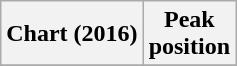<table class="wikitable sortable plainrowheaders" style="text-align:center">
<tr>
<th scope="col">Chart (2016)</th>
<th scope="col">Peak<br> position</th>
</tr>
<tr>
</tr>
</table>
